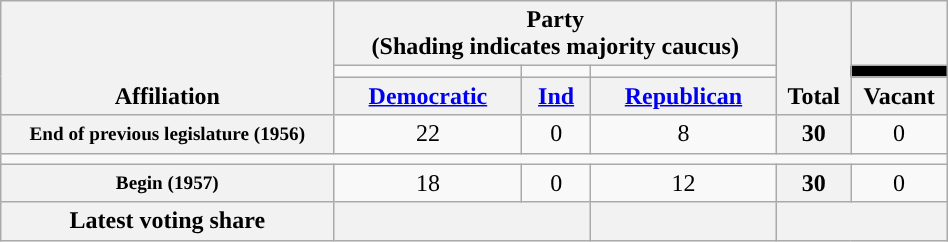<table class=wikitable style="text-align:center; width:50%">
<tr style="vertical-align:bottom;">
<th rowspan=3>Affiliation</th>
<th colspan=3>Party <div>(Shading indicates majority caucus)</div></th>
<th rowspan=3>Total</th>
<th></th>
</tr>
<tr style="height:5px">
<td style="background-color:"></td>
<td style="background-color:"></td>
<td style="background-color:"></td>
<td style="background-color:black"></td>
</tr>
<tr>
<th><a href='#'>Democratic</a></th>
<th><a href='#'>Ind</a></th>
<th><a href='#'>Republican</a></th>
<th>Vacant</th>
</tr>
<tr>
<th nowrap style="font-size:80%">End of previous legislature (1956)</th>
<td>22</td>
<td>0</td>
<td>8</td>
<th>30</th>
<td>0</td>
</tr>
<tr>
<td colspan=6></td>
</tr>
<tr>
<th nowrap style="font-size:80%">Begin (1957)</th>
<td>18</td>
<td>0</td>
<td>12</td>
<th>30</th>
<td>0</td>
</tr>
<tr>
<th>Latest voting share</th>
<th colspan=2 ></th>
<th></th>
<th colspan=2></th>
</tr>
</table>
